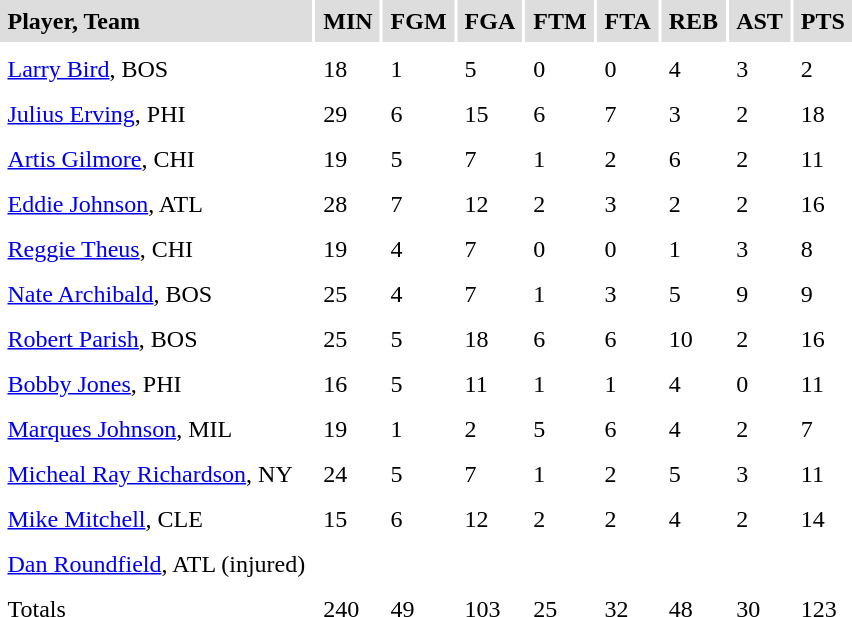<table cellpadding=5>
<tr bgcolor="#dddddd">
<td><strong>Player, Team</strong></td>
<td><strong>MIN</strong></td>
<td><strong>FGM</strong></td>
<td><strong>FGA</strong></td>
<td><strong>FTM</strong></td>
<td><strong>FTA</strong></td>
<td><strong>REB</strong></td>
<td><strong>AST</strong></td>
<td><strong>PTS</strong></td>
</tr>
<tr bgcolor="#eeeeee">
</tr>
<tr>
<td><a href='#'>Larry Bird</a>, BOS</td>
<td>18</td>
<td>1</td>
<td>5</td>
<td>0</td>
<td>0</td>
<td>4</td>
<td>3</td>
<td>2</td>
</tr>
<tr>
<td><a href='#'>Julius Erving</a>, PHI</td>
<td>29</td>
<td>6</td>
<td>15</td>
<td>6</td>
<td>7</td>
<td>3</td>
<td>2</td>
<td>18</td>
</tr>
<tr>
<td><a href='#'>Artis Gilmore</a>, CHI</td>
<td>19</td>
<td>5</td>
<td>7</td>
<td>1</td>
<td>2</td>
<td>6</td>
<td>2</td>
<td>11</td>
</tr>
<tr>
<td><a href='#'>Eddie Johnson</a>, ATL</td>
<td>28</td>
<td>7</td>
<td>12</td>
<td>2</td>
<td>3</td>
<td>2</td>
<td>2</td>
<td>16</td>
</tr>
<tr>
<td><a href='#'>Reggie Theus</a>, CHI</td>
<td>19</td>
<td>4</td>
<td>7</td>
<td>0</td>
<td>0</td>
<td>1</td>
<td>3</td>
<td>8</td>
</tr>
<tr>
<td><a href='#'>Nate Archibald</a>, BOS</td>
<td>25</td>
<td>4</td>
<td>7</td>
<td>1</td>
<td>3</td>
<td>5</td>
<td>9</td>
<td>9</td>
</tr>
<tr>
<td><a href='#'>Robert Parish</a>, BOS</td>
<td>25</td>
<td>5</td>
<td>18</td>
<td>6</td>
<td>6</td>
<td>10</td>
<td>2</td>
<td>16</td>
</tr>
<tr>
<td><a href='#'>Bobby Jones</a>, PHI</td>
<td>16</td>
<td>5</td>
<td>11</td>
<td>1</td>
<td>1</td>
<td>4</td>
<td>0</td>
<td>11</td>
</tr>
<tr>
<td><a href='#'>Marques Johnson</a>, MIL</td>
<td>19</td>
<td>1</td>
<td>2</td>
<td>5</td>
<td>6</td>
<td>4</td>
<td>2</td>
<td>7</td>
</tr>
<tr>
<td><a href='#'>Micheal Ray Richardson</a>, NY</td>
<td>24</td>
<td>5</td>
<td>7</td>
<td>1</td>
<td>2</td>
<td>5</td>
<td>3</td>
<td>11</td>
</tr>
<tr>
<td><a href='#'>Mike Mitchell</a>, CLE</td>
<td>15</td>
<td>6</td>
<td>12</td>
<td>2</td>
<td>2</td>
<td>4</td>
<td>2</td>
<td>14</td>
</tr>
<tr>
<td><a href='#'>Dan Roundfield</a>, ATL (injured)</td>
</tr>
<tr>
<td>Totals</td>
<td>240</td>
<td>49</td>
<td>103</td>
<td>25</td>
<td>32</td>
<td>48</td>
<td>30</td>
<td>123</td>
</tr>
<tr>
</tr>
</table>
